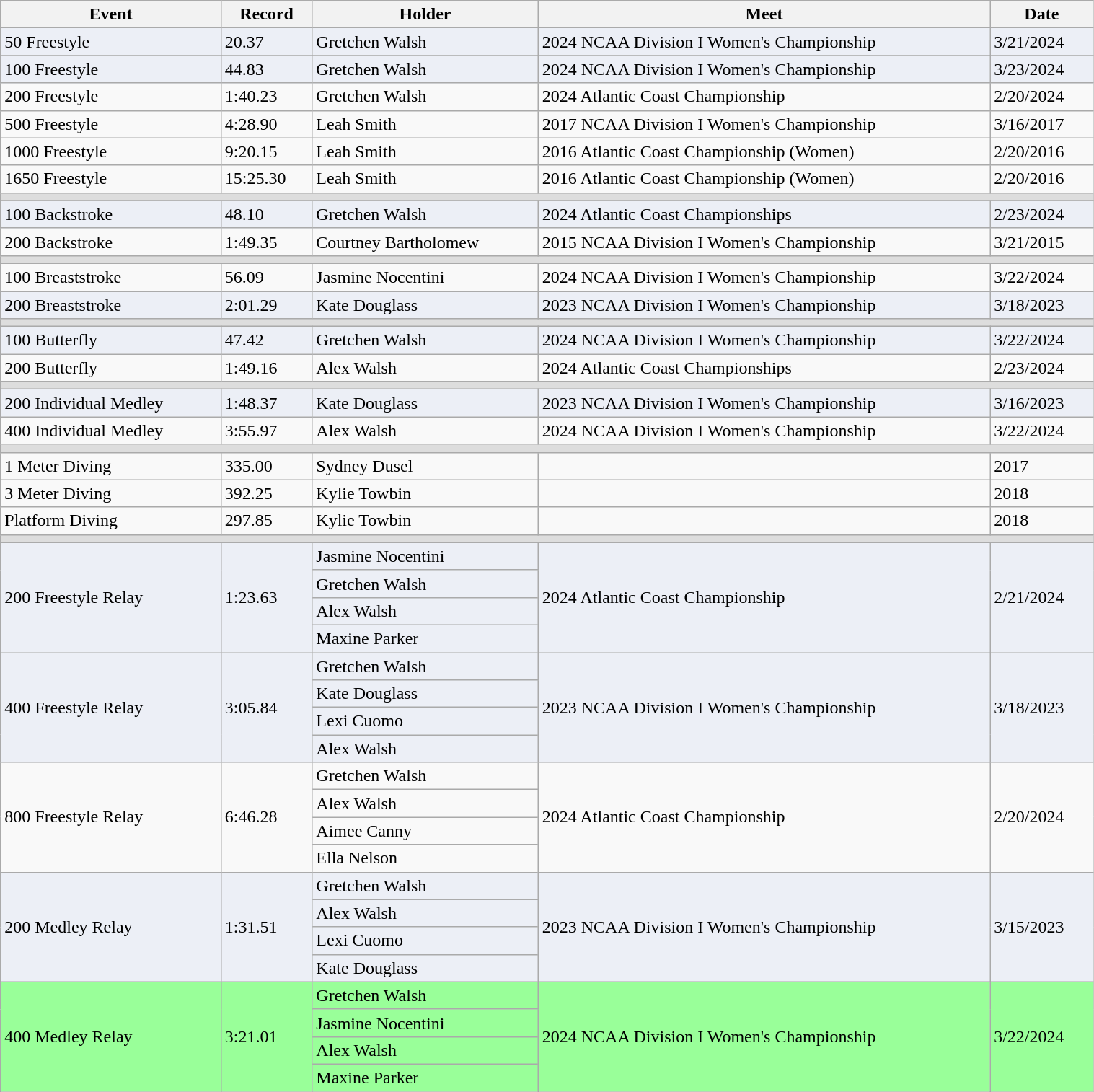<table class="wikitable" width="80%">
<tr>
<th>Event</th>
<th>Record</th>
<th>Holder</th>
<th>Meet</th>
<th>Date</th>
</tr>
<tr bgcolor="#ECEFF6">
<td>50 Freestyle</td>
<td>20.37</td>
<td>Gretchen Walsh</td>
<td>2024 NCAA Division I Women's Championship</td>
<td>3/21/2024</td>
</tr>
<tr>
</tr>
<tr bgcolor="#ECEFF6">
<td>100 Freestyle</td>
<td>44.83</td>
<td>Gretchen Walsh</td>
<td>2024 NCAA Division I Women's Championship</td>
<td>3/23/2024</td>
</tr>
<tr>
<td>200 Freestyle</td>
<td>1:40.23</td>
<td>Gretchen Walsh</td>
<td>2024 Atlantic Coast Championship</td>
<td>2/20/2024</td>
</tr>
<tr>
<td>500 Freestyle</td>
<td>4:28.90</td>
<td>Leah Smith</td>
<td>2017 NCAA Division I Women's Championship</td>
<td>3/16/2017</td>
</tr>
<tr>
<td>1000 Freestyle</td>
<td>9:20.15</td>
<td>Leah Smith</td>
<td>2016 Atlantic Coast Championship (Women)</td>
<td>2/20/2016</td>
</tr>
<tr>
<td>1650 Freestyle</td>
<td>15:25.30</td>
<td>Leah Smith</td>
<td>2016 Atlantic Coast Championship (Women)</td>
<td>2/20/2016</td>
</tr>
<tr bgcolor="#DDDDDD"                        >
<td colspan="5"></td>
</tr>
<tr>
</tr>
<tr bgcolor="#ECEFF6">
<td>100 Backstroke</td>
<td>48.10</td>
<td>Gretchen Walsh</td>
<td>2024 Atlantic Coast Championships</td>
<td>2/23/2024</td>
</tr>
<tr>
<td>200 Backstroke</td>
<td>1:49.35</td>
<td>Courtney Bartholomew</td>
<td>2015 NCAA Division I Women's Championship</td>
<td>3/21/2015</td>
</tr>
<tr bgcolor="#DDDDDD"                        >
<td colspan="5"></td>
</tr>
<tr>
<td>100 Breaststroke</td>
<td>56.09</td>
<td>Jasmine Nocentini</td>
<td>2024 NCAA Division I Women's Championship</td>
<td>3/22/2024</td>
</tr>
<tr bgcolor="#ECEFF6">
<td>200 Breaststroke</td>
<td>2:01.29</td>
<td>Kate Douglass</td>
<td>2023 NCAA Division I Women's Championship</td>
<td>3/18/2023</td>
</tr>
<tr bgcolor="#DDDDDD"                        >
<td colspan="5"></td>
</tr>
<tr bgcolor="#ECEFF6">
<td>100 Butterfly</td>
<td>47.42</td>
<td>Gretchen Walsh</td>
<td>2024 NCAA Division I Women's Championship</td>
<td>3/22/2024</td>
</tr>
<tr>
<td>200 Butterfly</td>
<td>1:49.16</td>
<td>Alex Walsh</td>
<td>2024 Atlantic Coast Championships</td>
<td>2/23/2024</td>
</tr>
<tr bgcolor="#DDDDDD"                        >
<td colspan="5"></td>
</tr>
<tr bgcolor="#ECEFF6">
<td>200 Individual Medley</td>
<td>1:48.37</td>
<td>Kate Douglass</td>
<td>2023 NCAA Division I Women's Championship</td>
<td>3/16/2023</td>
</tr>
<tr>
<td>400 Individual Medley</td>
<td>3:55.97</td>
<td>Alex Walsh</td>
<td>2024 NCAA Division I Women's Championship</td>
<td>3/22/2024</td>
</tr>
<tr bgcolor="#DDDDDD"                        >
<td colspan="5"></td>
</tr>
<tr>
<td>1 Meter Diving</td>
<td>335.00</td>
<td>Sydney Dusel</td>
<td></td>
<td>2017</td>
</tr>
<tr>
<td>3 Meter Diving</td>
<td>392.25</td>
<td>Kylie Towbin</td>
<td></td>
<td>2018</td>
</tr>
<tr>
<td>Platform Diving</td>
<td>297.85</td>
<td>Kylie Towbin</td>
<td></td>
<td>2018</td>
</tr>
<tr bgcolor="#DDDDDD"                        >
<td colspan="5"></td>
</tr>
<tr bgcolor="#ECEFF6">
<td rowspan="4">200 Freestyle Relay</td>
<td rowspan="4">1:23.63</td>
<td>Jasmine Nocentini</td>
<td rowspan="4">2024 Atlantic Coast Championship</td>
<td rowspan="4">2/21/2024</td>
</tr>
<tr bgcolor="#ECEFF6">
<td>Gretchen Walsh</td>
</tr>
<tr bgcolor="#ECEFF6">
<td>Alex Walsh</td>
</tr>
<tr bgcolor="#ECEFF6">
<td>Maxine Parker</td>
</tr>
<tr bgcolor="#ECEFF6">
<td rowspan="4">400 Freestyle Relay</td>
<td rowspan="4">3:05.84</td>
<td>Gretchen Walsh</td>
<td rowspan="4">2023 NCAA Division I Women's Championship</td>
<td rowspan="4">3/18/2023</td>
</tr>
<tr bgcolor="#ECEFF6">
<td>Kate Douglass</td>
</tr>
<tr bgcolor="#ECEFF6">
<td>Lexi Cuomo</td>
</tr>
<tr bgcolor="#ECEFF6">
<td>Alex Walsh</td>
</tr>
<tr>
<td rowspan="4">800 Freestyle Relay</td>
<td rowspan="4">6:46.28</td>
<td>Gretchen Walsh</td>
<td rowspan="4">2024 Atlantic Coast Championship</td>
<td rowspan="4">2/20/2024</td>
</tr>
<tr>
<td>Alex Walsh</td>
</tr>
<tr>
<td>Aimee Canny</td>
</tr>
<tr>
<td>Ella Nelson</td>
</tr>
<tr bgcolor="#ECEFF6">
<td rowspan="4">200 Medley Relay</td>
<td rowspan="4">1:31.51</td>
<td>Gretchen Walsh</td>
<td rowspan="4">2023 NCAA Division I Women's Championship</td>
<td rowspan="4">3/15/2023</td>
</tr>
<tr bgcolor="#ECEFF6">
<td>Alex Walsh</td>
</tr>
<tr bgcolor="#ECEFF6">
<td>Lexi Cuomo</td>
</tr>
<tr bgcolor="#ECEFF6">
<td>Kate Douglass</td>
</tr>
<tr bgcolor="#99FF99">
<td rowspan="4">400 Medley Relay</td>
<td rowspan="4">3:21.01</td>
<td>Gretchen Walsh</td>
<td rowspan="4">2024 NCAA Division I Women's Championship</td>
<td rowspan="4">3/22/2024</td>
</tr>
<tr bgcolor="#99FF99">
<td>Jasmine Nocentini</td>
</tr>
<tr bgcolor="#99FF99">
<td>Alex Walsh</td>
</tr>
<tr bgcolor="#99FF99">
<td>Maxine Parker</td>
</tr>
</table>
